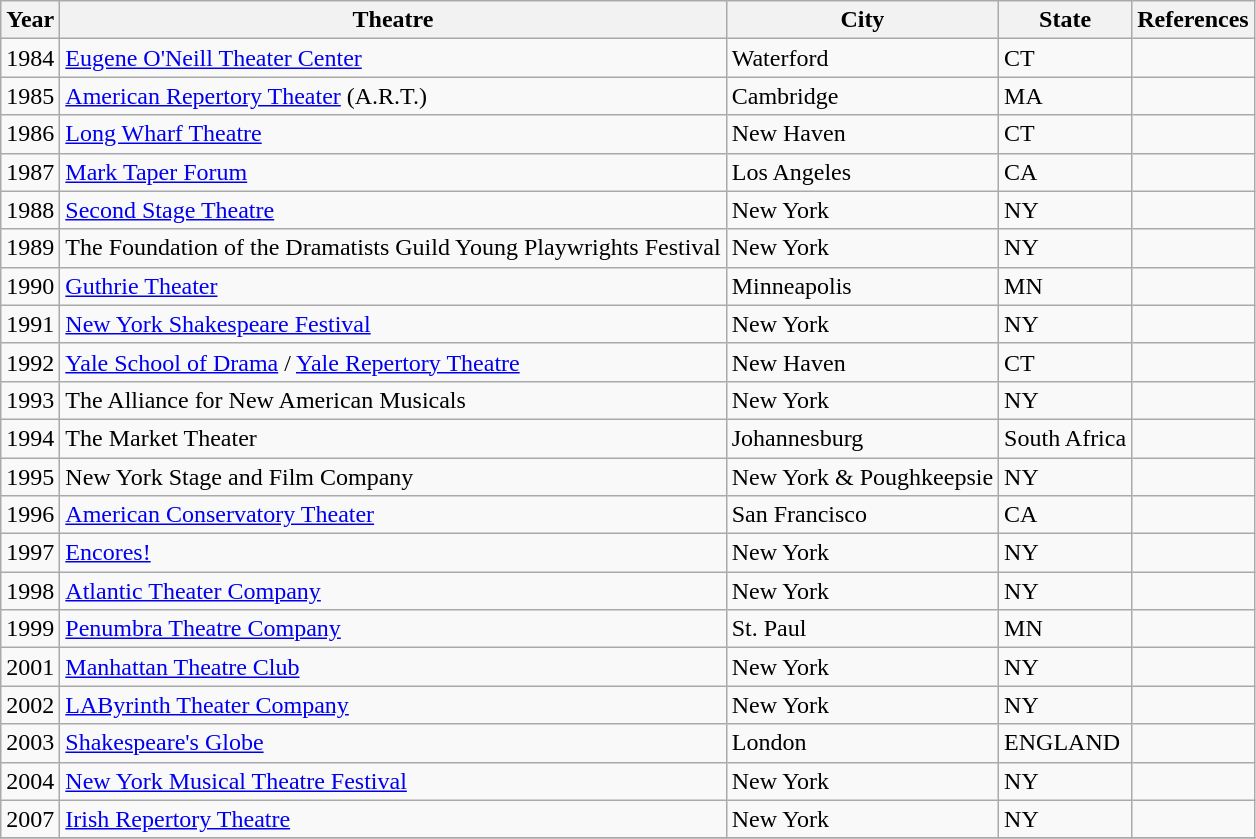<table class="wikitable sortable">
<tr>
<th>Year</th>
<th>Theatre</th>
<th>City</th>
<th>State</th>
<th>References</th>
</tr>
<tr>
<td>1984</td>
<td><a href='#'>Eugene O'Neill Theater Center</a></td>
<td>Waterford</td>
<td>CT</td>
<td></td>
</tr>
<tr>
<td>1985</td>
<td><a href='#'>American Repertory Theater</a> (A.R.T.)</td>
<td>Cambridge</td>
<td>MA</td>
<td></td>
</tr>
<tr>
<td>1986</td>
<td><a href='#'>Long Wharf Theatre</a></td>
<td>New Haven</td>
<td>CT</td>
<td></td>
</tr>
<tr>
<td>1987</td>
<td><a href='#'>Mark Taper Forum</a></td>
<td>Los Angeles</td>
<td>CA</td>
<td></td>
</tr>
<tr>
<td>1988</td>
<td><a href='#'>Second Stage Theatre</a></td>
<td>New York</td>
<td>NY</td>
<td></td>
</tr>
<tr>
<td>1989</td>
<td>The Foundation of the Dramatists Guild Young Playwrights Festival</td>
<td>New York</td>
<td>NY</td>
<td></td>
</tr>
<tr>
<td>1990</td>
<td><a href='#'>Guthrie Theater</a></td>
<td>Minneapolis</td>
<td>MN</td>
<td></td>
</tr>
<tr>
<td>1991</td>
<td><a href='#'>New York Shakespeare Festival</a></td>
<td>New York</td>
<td>NY</td>
<td></td>
</tr>
<tr>
<td>1992</td>
<td><a href='#'>Yale School of Drama</a> / <a href='#'>Yale Repertory Theatre</a></td>
<td>New Haven</td>
<td>CT</td>
<td></td>
</tr>
<tr>
<td>1993</td>
<td>The Alliance for New American Musicals</td>
<td>New York</td>
<td>NY</td>
<td></td>
</tr>
<tr>
<td>1994</td>
<td>The Market Theater</td>
<td>Johannesburg</td>
<td>South Africa</td>
<td></td>
</tr>
<tr>
<td>1995</td>
<td>New York Stage and Film Company</td>
<td>New York & Poughkeepsie</td>
<td>NY</td>
<td></td>
</tr>
<tr>
<td>1996</td>
<td><a href='#'>American Conservatory Theater</a></td>
<td>San Francisco</td>
<td>CA</td>
<td></td>
</tr>
<tr>
<td>1997</td>
<td><a href='#'>Encores!</a></td>
<td>New York</td>
<td>NY</td>
<td></td>
</tr>
<tr>
<td>1998</td>
<td><a href='#'>Atlantic Theater Company</a></td>
<td>New York</td>
<td>NY</td>
<td></td>
</tr>
<tr>
<td>1999</td>
<td><a href='#'>Penumbra Theatre Company</a></td>
<td>St. Paul</td>
<td>MN</td>
<td></td>
</tr>
<tr>
<td>2001</td>
<td><a href='#'>Manhattan Theatre Club</a></td>
<td>New York</td>
<td>NY</td>
<td></td>
</tr>
<tr>
<td>2002</td>
<td><a href='#'>LAByrinth Theater Company</a></td>
<td>New York</td>
<td>NY</td>
<td></td>
</tr>
<tr>
<td>2003</td>
<td><a href='#'>Shakespeare's Globe</a></td>
<td>London</td>
<td>ENGLAND</td>
<td></td>
</tr>
<tr>
<td>2004</td>
<td><a href='#'>New York Musical Theatre Festival</a></td>
<td>New York</td>
<td>NY</td>
<td></td>
</tr>
<tr>
<td>2007</td>
<td><a href='#'>Irish Repertory Theatre</a></td>
<td>New York</td>
<td>NY</td>
<td></td>
</tr>
<tr>
</tr>
</table>
